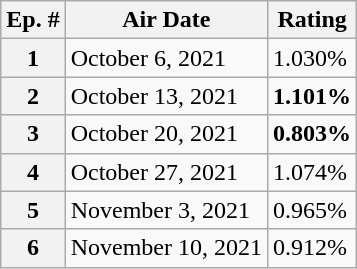<table class="wikitable">
<tr>
<th>Ep. #</th>
<th>Air Date</th>
<th>Rating</th>
</tr>
<tr>
<th>1</th>
<td>October 6, 2021</td>
<td>1.030%</td>
</tr>
<tr>
<th>2</th>
<td>October 13, 2021</td>
<td><span><strong>1.101%</strong></span></td>
</tr>
<tr>
<th>3</th>
<td>October 20, 2021</td>
<td><span><strong>0.803%</strong></span></td>
</tr>
<tr>
<th>4</th>
<td>October 27, 2021</td>
<td>1.074%</td>
</tr>
<tr>
<th>5</th>
<td>November 3, 2021</td>
<td>0.965%</td>
</tr>
<tr>
<th>6</th>
<td>November 10, 2021</td>
<td>0.912%</td>
</tr>
</table>
